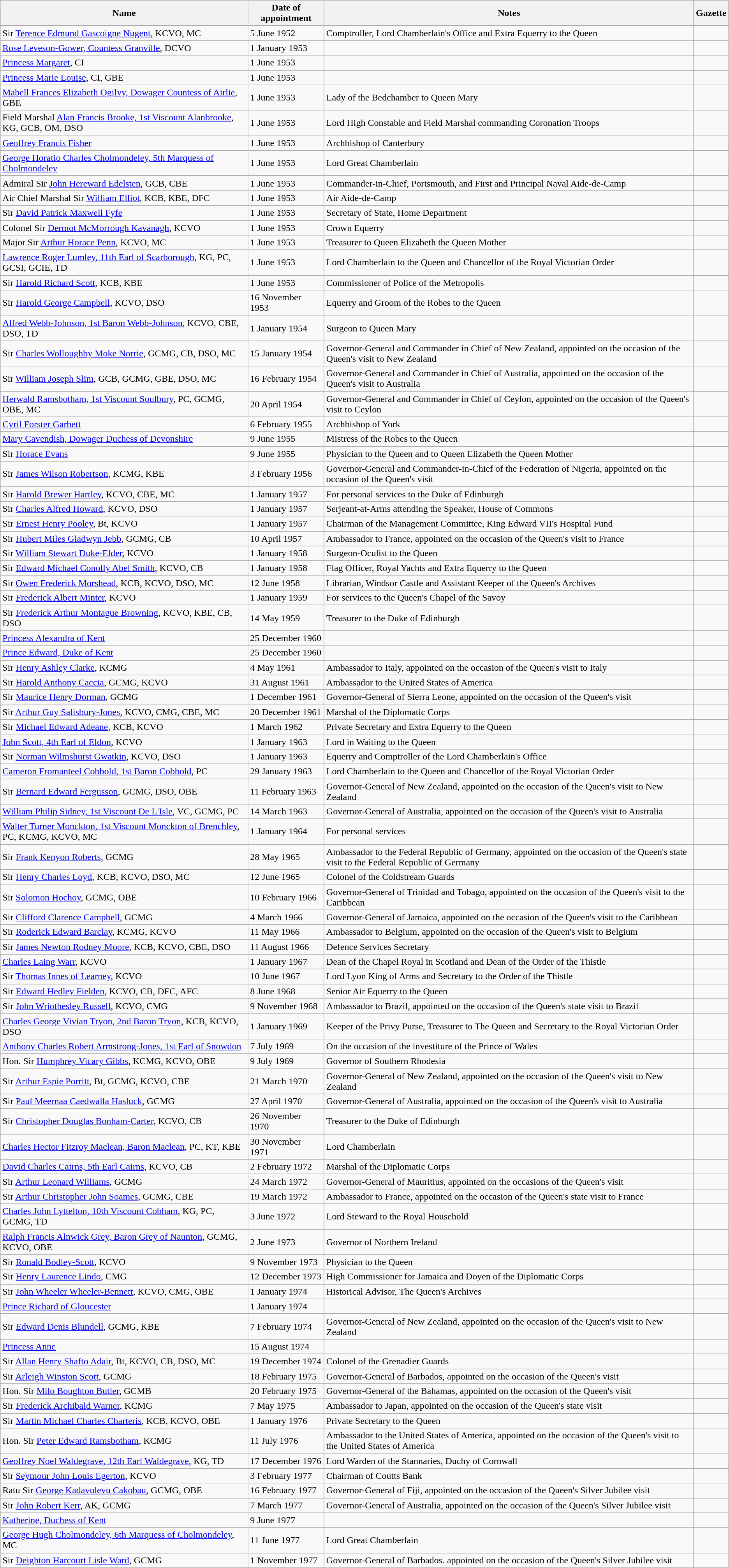<table class="wikitable">
<tr>
<th>Name</th>
<th>Date of appointment</th>
<th>Notes</th>
<th>Gazette</th>
</tr>
<tr>
<td>Sir <a href='#'>Terence Edmund Gascoigne Nugent</a>,  KCVO, MC</td>
<td>5 June 1952</td>
<td>Comptroller, Lord Chamberlain's Office and Extra Equerry to the Queen</td>
<td></td>
</tr>
<tr>
<td><a href='#'>Rose Leveson-Gower, Countess Granville</a>, DCVO</td>
<td>1 January 1953</td>
<td></td>
<td></td>
</tr>
<tr>
<td><a href='#'>Princess Margaret</a>, CI</td>
<td>1 June 1953</td>
<td></td>
<td></td>
</tr>
<tr>
<td><a href='#'>Princess Marie Louise</a>, CI, GBE</td>
<td>1 June 1953</td>
<td></td>
<td></td>
</tr>
<tr>
<td><a href='#'>Mabell Frances Elizabeth Ogilvy, Dowager Countess of Airlie</a>, GBE</td>
<td>1 June 1953</td>
<td>Lady of the Bedchamber to Queen Mary</td>
<td></td>
</tr>
<tr>
<td>Field Marshal <a href='#'>Alan Francis Brooke, 1st Viscount Alanbrooke</a>, KG, GCB, OM, DSO</td>
<td>1 June 1953</td>
<td>Lord High Constable and Field Marshal commanding Coronation Troops</td>
<td></td>
</tr>
<tr>
<td><a href='#'>Geoffrey Francis Fisher</a></td>
<td>1 June 1953</td>
<td>Archbishop of Canterbury</td>
<td></td>
</tr>
<tr>
<td><a href='#'>George Horatio Charles Cholmondeley, 5th Marquess of Cholmondeley</a></td>
<td>1 June 1953</td>
<td>Lord Great Chamberlain</td>
<td></td>
</tr>
<tr>
<td>Admiral Sir <a href='#'>John Hereward Edelsten</a>, GCB, CBE</td>
<td>1 June 1953</td>
<td>Commander-in-Chief, Portsmouth, and First and Principal Naval  Aide-de-Camp</td>
<td></td>
</tr>
<tr>
<td>Air Chief Marshal Sir <a href='#'>William Elliot</a>, KCB, KBE, DFC</td>
<td>1 June 1953</td>
<td>Air Aide-de-Camp</td>
<td></td>
</tr>
<tr>
<td>Sir <a href='#'>David Patrick Maxwell Fyfe</a></td>
<td>1 June 1953</td>
<td>Secretary of State, Home Department</td>
<td></td>
</tr>
<tr>
<td>Colonel Sir <a href='#'>Dermot McMorrough Kavanagh</a>, KCVO</td>
<td>1 June 1953</td>
<td>Crown Equerry</td>
<td></td>
</tr>
<tr>
<td>Major Sir <a href='#'>Arthur Horace Penn</a>, KCVO, MC</td>
<td>1 June 1953</td>
<td>Treasurer to Queen Elizabeth the Queen Mother</td>
<td></td>
</tr>
<tr>
<td><a href='#'>Lawrence Roger Lumley, 11th Earl of Scarborough</a>, KG, PC, GCSI,  GCIE, TD</td>
<td>1 June 1953</td>
<td>Lord Chamberlain to the Queen and Chancellor of the Royal Victorian Order</td>
<td></td>
</tr>
<tr>
<td>Sir <a href='#'>Harold Richard Scott</a>, KCB, KBE</td>
<td>1 June 1953</td>
<td>Commissioner of Police of the Metropolis</td>
<td></td>
</tr>
<tr>
<td>Sir <a href='#'>Harold George Campbell</a>, KCVO, DSO</td>
<td>16 November 1953</td>
<td>Equerry and Groom of the Robes to the Queen</td>
<td></td>
</tr>
<tr>
<td><a href='#'>Alfred Webb-Johnson, 1st Baron Webb-Johnson</a>, KCVO, CBE, DSO,  TD</td>
<td>1 January 1954</td>
<td>Surgeon to Queen Mary</td>
<td></td>
</tr>
<tr>
<td>Sir <a href='#'>Charles Wolloughby Moke Norrie</a>, GCMG, CB, DSO, MC</td>
<td>15 January 1954</td>
<td>Governor-General and Commander in Chief of New Zealand, appointed on the  occasion of the Queen's visit to New Zealand</td>
<td></td>
</tr>
<tr>
<td>Sir <a href='#'>William Joseph Slim</a>, GCB, GCMG, GBE,  DSO, MC</td>
<td>16 February 1954</td>
<td>Governor-General and Commander in Chief of Australia, appointed on the  occasion of the Queen's visit to Australia</td>
<td></td>
</tr>
<tr>
<td><a href='#'>Herwald Ramsbotham, 1st Viscount Soulbury</a>, PC, GCMG, OBE, MC</td>
<td>20 April 1954</td>
<td>Governor-General and Commander in Chief of Ceylon, appointed on the  occasion of the Queen's visit to Ceylon</td>
<td></td>
</tr>
<tr>
<td><a href='#'>Cyril Forster Garbett</a></td>
<td>6 February 1955</td>
<td>Archbishop of York</td>
<td></td>
</tr>
<tr>
<td><a href='#'>Mary Cavendish, Dowager Duchess of Devonshire</a></td>
<td>9 June 1955</td>
<td>Mistress of the Robes to the Queen</td>
<td></td>
</tr>
<tr>
<td>Sir <a href='#'>Horace Evans</a></td>
<td>9 June 1955</td>
<td>Physician to the Queen and to Queen Elizabeth the Queen Mother</td>
<td></td>
</tr>
<tr>
<td>Sir <a href='#'>James Wilson Robertson</a>, KCMG, KBE</td>
<td>3 February 1956</td>
<td>Governor-General and Commander-in-Chief of the Federation of Nigeria, appointed on the occasion of the Queen's visit</td>
<td></td>
</tr>
<tr>
<td>Sir <a href='#'>Harold Brewer Hartley</a>, KCVO, CBE, MC</td>
<td>1 January 1957</td>
<td>For personal services to the Duke of Edinburgh</td>
<td></td>
</tr>
<tr>
<td>Sir <a href='#'>Charles Alfred Howard</a>, KCVO, DSO</td>
<td>1 January 1957</td>
<td>Serjeant-at-Arms attending the Speaker, House of Commons</td>
<td></td>
</tr>
<tr>
<td>Sir <a href='#'>Ernest Henry Pooley</a>, Bt, KCVO</td>
<td>1 January 1957</td>
<td>Chairman of the Management Committee, King Edward VII's Hospital Fund</td>
<td></td>
</tr>
<tr>
<td>Sir <a href='#'>Hubert Miles Gladwyn Jebb</a>, GCMG, CB</td>
<td>10 April 1957</td>
<td>Ambassador to France, appointed on the occasion of the Queen's visit to France</td>
<td></td>
</tr>
<tr>
<td>Sir <a href='#'>William Stewart Duke-Elder</a>, KCVO</td>
<td>1 January 1958</td>
<td>Surgeon-Oculist to the Queen</td>
<td></td>
</tr>
<tr>
<td>Sir <a href='#'>Edward Michael Conolly Abel Smith</a>, KCVO, CB</td>
<td>1 January 1958</td>
<td>Flag Officer, Royal Yachts and Extra Equerry to the Queen</td>
<td></td>
</tr>
<tr>
<td>Sir <a href='#'>Owen Frederick Morshead</a>, KCB, KCVO,  DSO, MC</td>
<td>12 June 1958</td>
<td>Librarian, Windsor Castle and Assistant Keeper of the Queen's Archives</td>
<td></td>
</tr>
<tr>
<td>Sir <a href='#'>Frederick Albert Minter</a>, KCVO</td>
<td>1 January 1959</td>
<td>For services to the Queen's Chapel of the Savoy</td>
<td></td>
</tr>
<tr>
<td>Sir <a href='#'>Frederick Arthur Montague Browning</a>,  KCVO, KBE, CB, DSO</td>
<td>14 May 1959</td>
<td>Treasurer to the Duke of Edinburgh</td>
<td></td>
</tr>
<tr>
<td><a href='#'>Princess Alexandra of Kent</a></td>
<td>25 December 1960</td>
<td></td>
<td></td>
</tr>
<tr>
<td><a href='#'>Prince Edward, Duke of Kent</a></td>
<td>25 December 1960</td>
<td></td>
<td></td>
</tr>
<tr>
<td>Sir <a href='#'>Henry Ashley Clarke</a>, KCMG</td>
<td>4 May 1961</td>
<td>Ambassador to Italy, appointed on the occasion of the Queen's visit to Italy</td>
<td></td>
</tr>
<tr>
<td>Sir <a href='#'>Harold Anthony Caccia</a>, GCMG, KCVO</td>
<td>31 August 1961</td>
<td>Ambassador to the United States of America</td>
<td></td>
</tr>
<tr>
<td>Sir <a href='#'>Maurice Henry Dorman</a>, GCMG</td>
<td>1 December 1961</td>
<td>Governor-General of Sierra Leone, appointed on the occasion of the Queen's visit</td>
<td></td>
</tr>
<tr>
<td>Sir <a href='#'>Arthur Guy Salisbury-Jones</a>, KCVO,  CMG, CBE, MC</td>
<td>20 December 1961</td>
<td>Marshal of the Diplomatic Corps</td>
<td></td>
</tr>
<tr>
<td>Sir <a href='#'>Michael Edward Adeane</a>, KCB, KCVO</td>
<td>1 March 1962</td>
<td>Private Secretary and Extra Equerry to the Queen</td>
<td></td>
</tr>
<tr>
<td><a href='#'>John Scott, 4th Earl of Eldon</a>, KCVO</td>
<td>1 January 1963</td>
<td>Lord in Waiting to the Queen</td>
<td></td>
</tr>
<tr>
<td>Sir <a href='#'>Norman Wilmshurst Gwatkin</a>, KCVO, DSO</td>
<td>1 January 1963</td>
<td>Equerry and Comptroller of the Lord Chamberlain's Office</td>
<td></td>
</tr>
<tr>
<td><a href='#'>Cameron Fromanteel Cobbold, 1st Baron Cobbold</a>, PC</td>
<td>29 January 1963</td>
<td>Lord Chamberlain to the Queen and Chancellor of the Royal Victorian Order</td>
<td></td>
</tr>
<tr>
<td>Sir <a href='#'>Bernard Edward Fergusson</a>, GCMG, DSO,  OBE</td>
<td>11 February 1963</td>
<td>Governor-General of New Zealand, appointed on the occasion of the Queen's visit to New Zealand</td>
<td></td>
</tr>
<tr>
<td><a href='#'>William Philip Sidney, 1st Viscount De L'Isle</a>, VC, GCMG, PC</td>
<td>14 March 1963</td>
<td>Governor-General of Australia, appointed on the occasion of the Queen's visit to Australia</td>
<td></td>
</tr>
<tr>
<td><a href='#'>Walter Turner Monckton, 1st Viscount Monckton of Brenchley</a>, PC,  KCMG, KCVO, MC</td>
<td>1 January 1964</td>
<td>For personal services</td>
<td></td>
</tr>
<tr>
<td>Sir <a href='#'>Frank Kenyon Roberts</a>, GCMG</td>
<td>28 May 1965</td>
<td>Ambassador to the Federal Republic of Germany, appointed on the occasion of the Queen's state visit to the Federal Republic of Germany</td>
<td></td>
</tr>
<tr>
<td>Sir <a href='#'>Henry Charles Loyd</a>, KCB, KCVO, DSO,  MC</td>
<td>12 June 1965</td>
<td>Colonel of the Coldstream Guards</td>
<td></td>
</tr>
<tr>
<td>Sir <a href='#'>Solomon Hochoy</a>, GCMG, OBE</td>
<td>10 February 1966</td>
<td>Governor-General of Trinidad and Tobago, appointed on the occasion of the Queen's visit to the Caribbean</td>
<td></td>
</tr>
<tr>
<td>Sir <a href='#'>Clifford Clarence Campbell</a>, GCMG</td>
<td>4 March 1966</td>
<td>Governor-General of Jamaica, appointed on the occasion of the Queen's visit to the Caribbean</td>
<td></td>
</tr>
<tr>
<td>Sir <a href='#'>Roderick Edward Barclay</a>, KCMG, KCVO</td>
<td>11 May 1966</td>
<td>Ambassador to Belgium, appointed on the occasion of the Queen's visit to Belgium</td>
<td></td>
</tr>
<tr>
<td>Sir <a href='#'>James Newton Rodney Moore</a>, KCB, KCVO,  CBE, DSO</td>
<td>11 August 1966</td>
<td>Defence Services Secretary</td>
<td></td>
</tr>
<tr>
<td><a href='#'>Charles Laing Warr</a>, KCVO</td>
<td>1 January 1967</td>
<td>Dean of the Chapel Royal in Scotland and Dean of the Order of the Thistle</td>
<td></td>
</tr>
<tr>
<td>Sir <a href='#'>Thomas Innes of Learney</a>, KCVO</td>
<td>10 June 1967</td>
<td>Lord Lyon King of Arms and Secretary to the Order of the Thistle</td>
<td></td>
</tr>
<tr>
<td>Sir <a href='#'>Edward Hedley Fielden</a>, KCVO, CB, DFC,  AFC</td>
<td>8 June 1968</td>
<td>Senior Air Equerry to the Queen</td>
<td></td>
</tr>
<tr>
<td>Sir <a href='#'>John Wriothesley Russell</a>, KCVO, CMG</td>
<td>9 November 1968</td>
<td>Ambassador to Brazil, appointed on the occasion of the Queen's state visit to Brazil</td>
<td></td>
</tr>
<tr>
<td><a href='#'>Charles George Vivian Tryon, 2nd Baron Tryon</a>, KCB, KCVO, DSO</td>
<td>1 January 1969</td>
<td>Keeper of the Privy Purse, Treasurer to The Queen and Secretary to the Royal Victorian Order</td>
<td></td>
</tr>
<tr>
<td><a href='#'>Anthony Charles Robert Armstrong-Jones, 1st Earl of Snowdon</a></td>
<td>7 July 1969</td>
<td>On the occasion of the investiture of the Prince of Wales</td>
<td></td>
</tr>
<tr>
<td>Hon. Sir <a href='#'>Humphrey Vicary Gibbs</a>, KCMG,  KCVO, OBE</td>
<td>9 July 1969</td>
<td>Governor of Southern Rhodesia</td>
<td></td>
</tr>
<tr>
<td>Sir <a href='#'>Arthur Espie Porritt</a>, Bt, GCMG, KCVO,  CBE</td>
<td>21 March 1970</td>
<td>Governor-General of New Zealand, appointed on the occasion of the Queen's visit to New Zealand</td>
<td></td>
</tr>
<tr>
<td>Sir <a href='#'>Paul Meernaa Caedwalla Hasluck</a>, GCMG</td>
<td>27 April 1970</td>
<td>Governor-General of Australia, appointed on the occasion of the Queen's visit to Australia</td>
<td></td>
</tr>
<tr>
<td>Sir <a href='#'>Christopher Douglas Bonham-Carter</a>, KCVO, CB</td>
<td>26 November 1970</td>
<td>Treasurer to the Duke of Edinburgh</td>
<td></td>
</tr>
<tr>
<td><a href='#'>Charles Hector Fitzroy Maclean, Baron Maclean</a>, PC, KT, KBE</td>
<td>30 November 1971</td>
<td>Lord Chamberlain</td>
<td></td>
</tr>
<tr>
<td><a href='#'>David Charles Cairns, 5th Earl Cairns</a>, KCVO, CB</td>
<td>2 February 1972</td>
<td>Marshal of the Diplomatic Corps</td>
<td></td>
</tr>
<tr>
<td>Sir <a href='#'>Arthur Leonard Williams</a>, GCMG</td>
<td>24 March 1972</td>
<td>Governor-General of Mauritius, appointed on the occasions of the Queen's visit</td>
<td></td>
</tr>
<tr>
<td>Sir <a href='#'>Arthur Christopher John Soames</a>, GCMG,  CBE</td>
<td>19 March 1972</td>
<td>Ambassador to France, appointed on the occasion of the Queen's state visit to France</td>
<td></td>
</tr>
<tr>
<td><a href='#'>Charles John Lyttelton, 10th Viscount Cobham</a>, KG, PC, GCMG, TD</td>
<td>3 June 1972</td>
<td>Lord Steward to the Royal Household</td>
<td></td>
</tr>
<tr>
<td><a href='#'>Ralph Francis Alnwick Grey, Baron Grey of Naunton</a>, GCMG, KCVO,  OBE</td>
<td>2 June 1973</td>
<td>Governor of Northern Ireland</td>
<td></td>
</tr>
<tr>
<td>Sir <a href='#'>Ronald Bodley-Scott</a>, KCVO</td>
<td>9 November 1973</td>
<td>Physician to the Queen</td>
<td></td>
</tr>
<tr>
<td>Sir <a href='#'>Henry Laurence Lindo</a>, CMG</td>
<td>12 December 1973</td>
<td>High Commissioner for Jamaica and Doyen of the Diplomatic Corps</td>
<td></td>
</tr>
<tr>
<td>Sir <a href='#'>John Wheeler Wheeler-Bennett</a>, KCVO,  CMG, OBE</td>
<td>1 January 1974</td>
<td>Historical Advisor, The Queen's Archives</td>
<td></td>
</tr>
<tr>
<td><a href='#'>Prince Richard of Gloucester</a></td>
<td>1 January 1974</td>
<td></td>
<td></td>
</tr>
<tr>
<td>Sir <a href='#'>Edward Denis Blundell</a>, GCMG, KBE</td>
<td>7 February 1974</td>
<td>Governor-General of New Zealand, appointed on the occasion of the Queen's visit to New Zealand</td>
<td></td>
</tr>
<tr>
<td><a href='#'>Princess Anne</a></td>
<td>15 August 1974</td>
<td></td>
<td></td>
</tr>
<tr>
<td>Sir <a href='#'>Allan Henry Shafto Adair</a>, Bt, KCVO,  CB, DSO, MC</td>
<td>19 December 1974</td>
<td>Colonel of the Grenadier Guards</td>
<td></td>
</tr>
<tr>
<td>Sir <a href='#'>Arleigh Winston Scott</a>, GCMG</td>
<td>18 February 1975</td>
<td>Governor-General of Barbados, appointed on the occasion of the Queen's visit</td>
<td></td>
</tr>
<tr>
<td>Hon. Sir <a href='#'>Milo Boughton Butler</a>, GCMB</td>
<td>20 February 1975</td>
<td>Governor-General of the Bahamas, appointed on the occasion of the Queen's visit</td>
<td></td>
</tr>
<tr>
<td>Sir <a href='#'>Frederick Archibald Warner</a>, KCMG</td>
<td>7 May 1975</td>
<td>Ambassador to Japan, appointed on the occasion of the Queen's state visit</td>
<td></td>
</tr>
<tr>
<td>Sir <a href='#'>Martin Michael Charles Charteris</a>,  KCB, KCVO, OBE</td>
<td>1 January 1976</td>
<td>Private Secretary to the Queen</td>
<td></td>
</tr>
<tr>
<td>Hon. Sir <a href='#'>Peter Edward Ramsbotham</a>, KCMG</td>
<td>11 July 1976</td>
<td>Ambassador to the United States of America, appointed on the occasion of the Queen's visit to the United States of America</td>
<td></td>
</tr>
<tr>
<td><a href='#'>Geoffrey Noel Waldegrave, 12th Earl Waldegrave</a>, KG, TD</td>
<td>17 December 1976</td>
<td>Lord Warden of the Stannaries, Duchy of Cornwall</td>
<td></td>
</tr>
<tr>
<td>Sir <a href='#'>Seymour John Louis Egerton</a>, KCVO</td>
<td>3 February 1977</td>
<td>Chairman of Coutts Bank</td>
<td></td>
</tr>
<tr>
<td>Ratu Sir <a href='#'>George Kadavulevu Cakobau</a>, GCMG,  OBE</td>
<td>16 February 1977</td>
<td>Governor-General of Fiji, appointed on the occasion of the Queen's Silver Jubilee visit</td>
<td></td>
</tr>
<tr>
<td>Sir <a href='#'>John Robert Kerr</a>, AK, GCMG</td>
<td>7 March 1977</td>
<td>Governor-General of Australia, appointed on the occasion of the Queen's Silver Jubilee visit</td>
<td></td>
</tr>
<tr>
<td><a href='#'>Katherine, Duchess of Kent</a></td>
<td>9 June 1977</td>
<td></td>
<td></td>
</tr>
<tr>
<td><a href='#'>George Hugh Cholmondeley, 6th Marquess of Cholmondeley</a>, MC</td>
<td>11 June 1977</td>
<td>Lord Great Chamberlain</td>
<td></td>
</tr>
<tr>
<td>Sir <a href='#'>Deighton Harcourt Lisle Ward</a>, GCMG</td>
<td>1 November 1977</td>
<td>Governor-General of Barbados. appointed on the occasion of the Queen's Silver Jubilee visit</td>
<td></td>
</tr>
</table>
